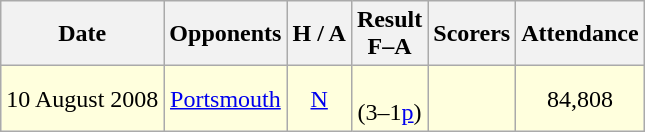<table class="wikitable" style="text-align:center">
<tr>
<th>Date</th>
<th>Opponents</th>
<th>H / A</th>
<th>Result<br>F–A</th>
<th>Scorers</th>
<th>Attendance</th>
</tr>
<tr bgcolor="#ffffdd">
<td>10 August 2008</td>
<td><a href='#'>Portsmouth</a></td>
<td><a href='#'>N</a></td>
<td><br>(3–1<a href='#'>p</a>)</td>
<td></td>
<td>84,808</td>
</tr>
</table>
